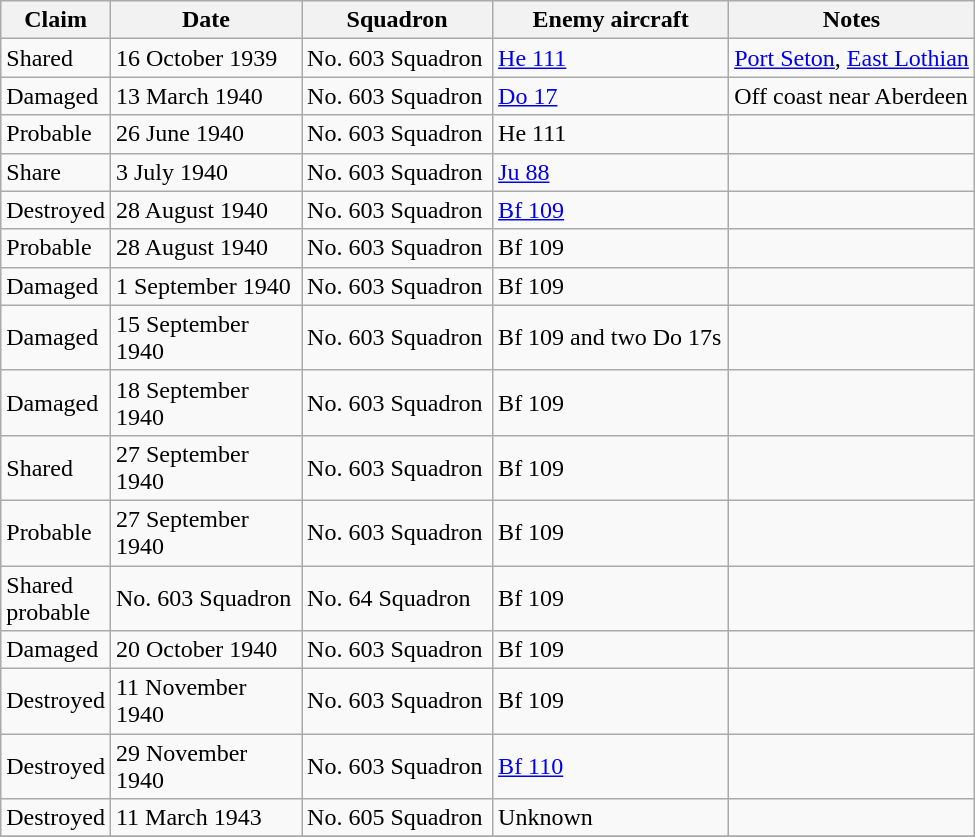<table class="wikitable">
<tr>
<th width="60" align=center>Claim</th>
<th width="120" align=center>Date</th>
<th width="120" align=center>Squadron</th>
<th width="150" align=center>Enemy aircraft</th>
<th align=center>Notes</th>
</tr>
<tr>
<td>Shared</td>
<td>16 October 1939</td>
<td>No. 603 Squadron</td>
<td><a href='#'>He 111</a></td>
<td><a href='#'>Port Seton</a>, <a href='#'>East Lothian</a></td>
</tr>
<tr>
<td>Damaged</td>
<td>13 March 1940</td>
<td>No. 603 Squadron</td>
<td><a href='#'>Do 17</a></td>
<td>Off coast near Aberdeen</td>
</tr>
<tr>
<td>Probable</td>
<td>26 June 1940</td>
<td>No. 603 Squadron</td>
<td>He 111</td>
<td></td>
</tr>
<tr>
<td>Share</td>
<td>3 July 1940</td>
<td>No. 603 Squadron</td>
<td><a href='#'>Ju 88</a></td>
<td></td>
</tr>
<tr>
<td>Destroyed</td>
<td>28 August 1940</td>
<td>No. 603 Squadron</td>
<td><a href='#'>Bf 109</a></td>
<td></td>
</tr>
<tr>
<td>Probable</td>
<td>28 August 1940</td>
<td>No. 603 Squadron</td>
<td>Bf 109</td>
<td></td>
</tr>
<tr>
<td>Damaged</td>
<td>1 September 1940</td>
<td>No. 603 Squadron</td>
<td>Bf 109</td>
<td></td>
</tr>
<tr>
<td>Damaged</td>
<td>15 September 1940</td>
<td>No. 603 Squadron</td>
<td>Bf 109 and two Do 17s</td>
<td></td>
</tr>
<tr>
<td>Damaged</td>
<td>18 September 1940</td>
<td>No. 603 Squadron</td>
<td>Bf 109</td>
<td></td>
</tr>
<tr>
<td>Shared</td>
<td>27 September 1940</td>
<td>No. 603 Squadron</td>
<td>Bf 109</td>
<td></td>
</tr>
<tr>
<td>Probable</td>
<td>27 September 1940</td>
<td>No. 603 Squadron</td>
<td>Bf 109</td>
<td></td>
</tr>
<tr>
<td>Shared probable</td>
<td>No. 603 Squadron</td>
<td>No. 64 Squadron</td>
<td>Bf 109</td>
<td></td>
</tr>
<tr>
<td>Damaged</td>
<td>20 October 1940</td>
<td>No. 603 Squadron</td>
<td>Bf 109</td>
<td></td>
</tr>
<tr>
<td>Destroyed</td>
<td>11 November 1940</td>
<td>No. 603 Squadron</td>
<td>Bf 109</td>
<td></td>
</tr>
<tr>
<td>Destroyed</td>
<td>29 November 1940</td>
<td>No. 603 Squadron</td>
<td><a href='#'>Bf 110</a></td>
<td></td>
</tr>
<tr>
<td>Destroyed</td>
<td>11 March 1943</td>
<td>No. 605 Squadron</td>
<td>Unknown</td>
<td></td>
</tr>
<tr>
</tr>
</table>
